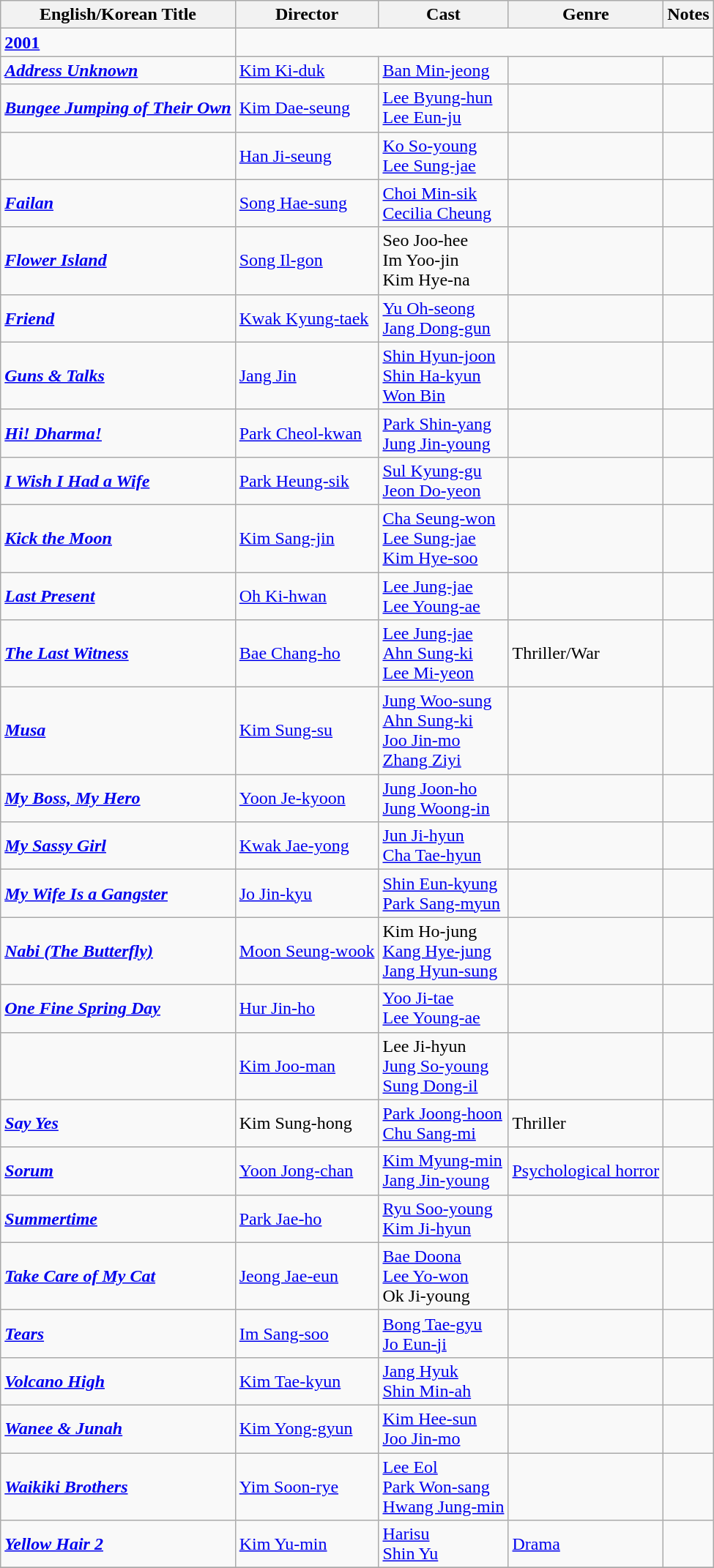<table class="wikitable">
<tr>
<th>English/Korean Title</th>
<th>Director</th>
<th>Cast</th>
<th>Genre</th>
<th>Notes</th>
</tr>
<tr>
<td><strong><a href='#'>2001</a></strong></td>
</tr>
<tr>
<td><strong><em><a href='#'>Address Unknown</a></em></strong></td>
<td><a href='#'>Kim Ki-duk</a></td>
<td><a href='#'>Ban Min-jeong</a></td>
<td></td>
<td></td>
</tr>
<tr>
<td><strong><em><a href='#'>Bungee Jumping of Their Own</a></em></strong></td>
<td><a href='#'>Kim Dae-seung</a></td>
<td><a href='#'>Lee Byung-hun</a><br><a href='#'>Lee Eun-ju</a></td>
<td></td>
<td></td>
</tr>
<tr>
<td><strong><em></em></strong></td>
<td><a href='#'>Han Ji-seung</a></td>
<td><a href='#'>Ko So-young</a><br><a href='#'>Lee Sung-jae</a></td>
<td></td>
<td></td>
</tr>
<tr>
<td><strong><em><a href='#'>Failan</a></em></strong></td>
<td><a href='#'>Song Hae-sung</a></td>
<td><a href='#'>Choi Min-sik</a><br><a href='#'>Cecilia Cheung</a></td>
<td></td>
<td></td>
</tr>
<tr>
<td><strong><em><a href='#'>Flower Island</a></em></strong></td>
<td><a href='#'>Song Il-gon</a></td>
<td>Seo Joo-hee<br>Im Yoo-jin<br>Kim Hye-na</td>
<td></td>
<td></td>
</tr>
<tr>
<td><strong><em><a href='#'>Friend</a></em></strong></td>
<td><a href='#'>Kwak Kyung-taek</a></td>
<td><a href='#'>Yu Oh-seong</a><br><a href='#'>Jang Dong-gun</a></td>
<td></td>
<td></td>
</tr>
<tr>
<td><strong><em><a href='#'>Guns & Talks</a></em></strong></td>
<td><a href='#'>Jang Jin</a></td>
<td><a href='#'>Shin Hyun-joon</a><br><a href='#'>Shin Ha-kyun</a><br><a href='#'>Won Bin</a></td>
<td></td>
<td></td>
</tr>
<tr>
<td><strong><em><a href='#'>Hi! Dharma!</a></em></strong></td>
<td><a href='#'>Park Cheol-kwan</a></td>
<td><a href='#'>Park Shin-yang</a><br><a href='#'>Jung Jin-young</a></td>
<td></td>
<td></td>
</tr>
<tr>
<td><strong><em><a href='#'>I Wish I Had a Wife</a></em></strong></td>
<td><a href='#'>Park Heung-sik</a></td>
<td><a href='#'>Sul Kyung-gu</a><br><a href='#'>Jeon Do-yeon</a></td>
<td></td>
<td></td>
</tr>
<tr>
<td><strong><em><a href='#'>Kick the Moon</a></em></strong></td>
<td><a href='#'>Kim Sang-jin</a></td>
<td><a href='#'>Cha Seung-won</a><br><a href='#'>Lee Sung-jae</a><br><a href='#'>Kim Hye-soo</a></td>
<td></td>
<td></td>
</tr>
<tr>
<td><strong><em><a href='#'>Last Present</a></em></strong></td>
<td><a href='#'>Oh Ki-hwan</a></td>
<td><a href='#'>Lee Jung-jae</a><br><a href='#'>Lee Young-ae</a></td>
<td></td>
<td></td>
</tr>
<tr>
<td><strong><em><a href='#'>The Last Witness</a></em></strong></td>
<td><a href='#'>Bae Chang-ho</a></td>
<td><a href='#'>Lee Jung-jae</a><br><a href='#'>Ahn Sung-ki</a><br><a href='#'>Lee Mi-yeon</a></td>
<td>Thriller/War</td>
<td></td>
</tr>
<tr>
<td><strong><em><a href='#'>Musa</a></em></strong></td>
<td><a href='#'>Kim Sung-su</a></td>
<td><a href='#'>Jung Woo-sung</a><br><a href='#'>Ahn Sung-ki</a><br><a href='#'>Joo Jin-mo</a><br><a href='#'>Zhang Ziyi</a></td>
<td></td>
<td></td>
</tr>
<tr>
<td><strong><em><a href='#'>My Boss, My Hero</a></em></strong></td>
<td><a href='#'>Yoon Je-kyoon</a></td>
<td><a href='#'>Jung Joon-ho</a><br><a href='#'>Jung Woong-in</a></td>
<td></td>
<td></td>
</tr>
<tr>
<td><strong><em><a href='#'>My Sassy Girl</a></em></strong></td>
<td><a href='#'>Kwak Jae-yong</a></td>
<td><a href='#'>Jun Ji-hyun</a><br><a href='#'>Cha Tae-hyun</a></td>
<td></td>
<td></td>
</tr>
<tr>
<td><strong><em><a href='#'>My Wife Is a Gangster</a></em></strong></td>
<td><a href='#'>Jo Jin-kyu</a></td>
<td><a href='#'>Shin Eun-kyung</a><br><a href='#'>Park Sang-myun</a></td>
<td></td>
<td></td>
</tr>
<tr>
<td><strong><em><a href='#'>Nabi (The Butterfly)</a></em></strong></td>
<td><a href='#'>Moon Seung-wook</a></td>
<td>Kim Ho-jung<br><a href='#'>Kang Hye-jung</a><br><a href='#'>Jang Hyun-sung</a></td>
<td></td>
<td></td>
</tr>
<tr>
<td><strong><em><a href='#'>One Fine Spring Day</a></em></strong></td>
<td><a href='#'>Hur Jin-ho</a></td>
<td><a href='#'>Yoo Ji-tae</a><br><a href='#'>Lee Young-ae</a></td>
<td></td>
<td></td>
</tr>
<tr>
<td><strong><em></em></strong></td>
<td><a href='#'>Kim Joo-man</a></td>
<td>Lee Ji-hyun<br><a href='#'>Jung So-young</a><br><a href='#'>Sung Dong-il</a></td>
<td></td>
<td></td>
</tr>
<tr>
<td><strong><em><a href='#'>Say Yes</a></em></strong></td>
<td>Kim Sung-hong</td>
<td><a href='#'>Park Joong-hoon</a><br><a href='#'>Chu Sang-mi</a></td>
<td>Thriller</td>
<td></td>
</tr>
<tr>
<td><strong><em><a href='#'>Sorum</a></em></strong></td>
<td><a href='#'>Yoon Jong-chan</a></td>
<td><a href='#'>Kim Myung-min</a><br><a href='#'>Jang Jin-young</a></td>
<td><a href='#'>Psychological horror</a></td>
<td></td>
</tr>
<tr>
<td><strong><em><a href='#'>Summertime</a></em></strong></td>
<td><a href='#'>Park Jae-ho</a></td>
<td><a href='#'>Ryu Soo-young</a><br><a href='#'>Kim Ji-hyun</a></td>
<td></td>
<td></td>
</tr>
<tr>
<td><strong><em><a href='#'>Take Care of My Cat</a></em></strong></td>
<td><a href='#'>Jeong Jae-eun</a></td>
<td><a href='#'>Bae Doona</a><br><a href='#'>Lee Yo-won</a><br>Ok Ji-young</td>
<td></td>
<td></td>
</tr>
<tr>
<td><strong><em><a href='#'>Tears</a></em></strong></td>
<td><a href='#'>Im Sang-soo</a></td>
<td><a href='#'>Bong Tae-gyu</a><br><a href='#'>Jo Eun-ji</a></td>
<td></td>
<td></td>
</tr>
<tr>
<td><strong><em><a href='#'>Volcano High</a></em></strong></td>
<td><a href='#'>Kim Tae-kyun</a></td>
<td><a href='#'>Jang Hyuk</a><br><a href='#'>Shin Min-ah</a></td>
<td></td>
<td></td>
</tr>
<tr>
<td><strong><em><a href='#'>Wanee & Junah</a></em></strong></td>
<td><a href='#'>Kim Yong-gyun</a></td>
<td><a href='#'>Kim Hee-sun</a><br><a href='#'>Joo Jin-mo</a></td>
<td></td>
<td></td>
</tr>
<tr>
<td><strong><em><a href='#'>Waikiki Brothers</a></em></strong></td>
<td><a href='#'>Yim Soon-rye</a></td>
<td><a href='#'>Lee Eol</a><br><a href='#'>Park Won-sang</a><br><a href='#'>Hwang Jung-min</a></td>
<td></td>
<td></td>
</tr>
<tr>
<td><strong><em><a href='#'>Yellow Hair 2</a></em></strong></td>
<td><a href='#'>Kim Yu-min</a></td>
<td><a href='#'>Harisu</a><br><a href='#'>Shin Yu</a></td>
<td><a href='#'>Drama</a></td>
<td></td>
</tr>
<tr>
</tr>
</table>
